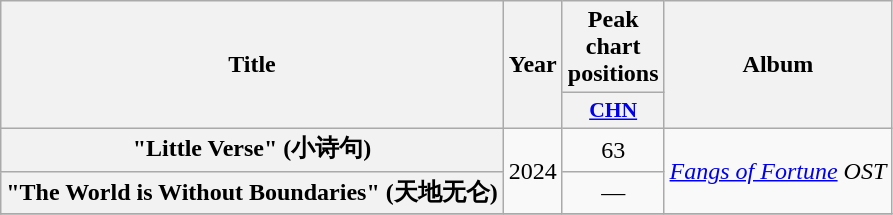<table class="wikitable plainrowheaders" style="text-align:center;">
<tr>
<th rowspan="2" scope="col">Title</th>
<th rowspan="2" scope="col">Year</th>
<th>Peak chart positions</th>
<th rowspan="2" scope="col">Album</th>
</tr>
<tr>
<th scope="col" style="width:3em;font-size:90%;"><a href='#'>CHN</a><br></th>
</tr>
<tr>
<th scope="row">"Little Verse" (小诗句) </th>
<td rowspan="2">2024</td>
<td>63</td>
<td rowspan="2"><em><a href='#'>Fangs of Fortune</a> OST</em></td>
</tr>
<tr>
<th scope="row">"The World is Without Boundaries" (天地无仑)</th>
<td>—</td>
</tr>
<tr>
</tr>
</table>
